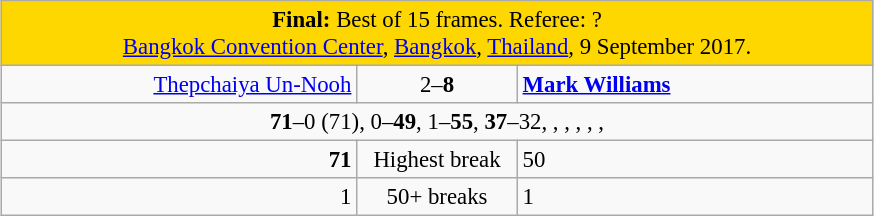<table class="wikitable" style="font-size: 95%; margin: 1em auto 1em auto;">
<tr>
<td colspan="3" align="center" bgcolor="#ffd700"><strong>Final:</strong> Best of 15 frames. Referee: ?<br> <a href='#'>Bangkok Convention Center</a>, <a href='#'>Bangkok</a>, <a href='#'>Thailand</a>, 9 September 2017.</td>
</tr>
<tr>
<td width="230" align="right"><a href='#'>Thepchaiya Un-Nooh</a><br></td>
<td width="100" align="center">2–<strong>8</strong></td>
<td width="230"><strong><a href='#'>Mark Williams</a></strong><br></td>
</tr>
<tr>
<td colspan="3" align="center" style="font-size: 100%"><strong>71</strong>–0 (71), 0–<strong>49</strong>, 1–<strong>55</strong>, <strong>37</strong>–32, , , , , , </td>
</tr>
<tr>
<td align="right"><strong>71</strong></td>
<td align="center">Highest break</td>
<td>50</td>
</tr>
<tr>
<td align="right">1</td>
<td align="center">50+ breaks</td>
<td>1</td>
</tr>
</table>
